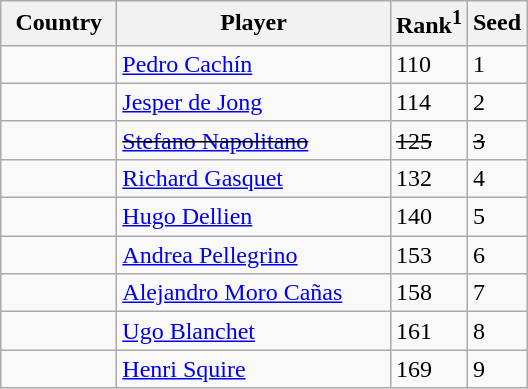<table class="sortable wikitable">
<tr>
<th width="70">Country</th>
<th width="175">Player</th>
<th>Rank<sup>1</sup></th>
<th>Seed</th>
</tr>
<tr>
<td></td>
<td><a href='#'>Pedro Cachín</a></td>
<td>110</td>
<td>1</td>
</tr>
<tr>
<td></td>
<td><a href='#'>Jesper de Jong</a></td>
<td>114</td>
<td>2</td>
</tr>
<tr>
<td><s></s></td>
<td><s><a href='#'>Stefano Napolitano</a></s></td>
<td><s>125</s></td>
<td><s>3</s></td>
</tr>
<tr>
<td></td>
<td><a href='#'>Richard Gasquet</a></td>
<td>132</td>
<td>4</td>
</tr>
<tr>
<td></td>
<td><a href='#'>Hugo Dellien</a></td>
<td>140</td>
<td>5</td>
</tr>
<tr>
<td></td>
<td><a href='#'>Andrea Pellegrino</a></td>
<td>153</td>
<td>6</td>
</tr>
<tr>
<td></td>
<td><a href='#'>Alejandro Moro Cañas</a></td>
<td>158</td>
<td>7</td>
</tr>
<tr>
<td></td>
<td><a href='#'>Ugo Blanchet</a></td>
<td>161</td>
<td>8</td>
</tr>
<tr>
<td></td>
<td><a href='#'>Henri Squire</a></td>
<td>169</td>
<td>9</td>
</tr>
</table>
